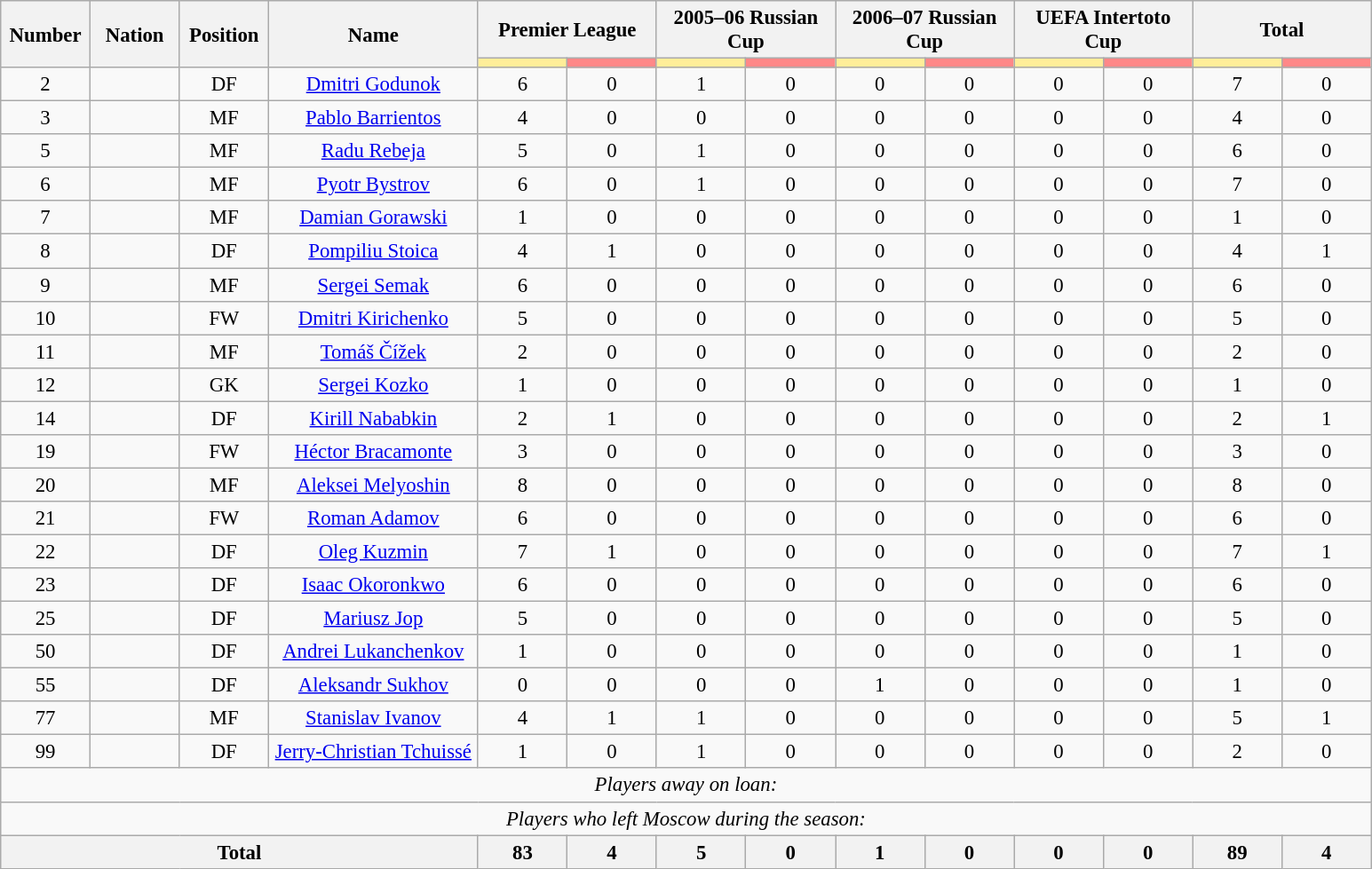<table class="wikitable" style="font-size: 95%; text-align: center;">
<tr>
<th rowspan=2 width=60>Number</th>
<th rowspan=2 width=60>Nation</th>
<th rowspan=2 width=60>Position</th>
<th rowspan=2 width=150>Name</th>
<th colspan=2>Premier League</th>
<th colspan=2>2005–06 Russian Cup</th>
<th colspan=2>2006–07 Russian Cup</th>
<th colspan=2>UEFA Intertoto Cup</th>
<th colspan=2>Total</th>
</tr>
<tr>
<th style="width:60px; background:#fe9;"></th>
<th style="width:60px; background:#ff8888;"></th>
<th style="width:60px; background:#fe9;"></th>
<th style="width:60px; background:#ff8888;"></th>
<th style="width:60px; background:#fe9;"></th>
<th style="width:60px; background:#ff8888;"></th>
<th style="width:60px; background:#fe9;"></th>
<th style="width:60px; background:#ff8888;"></th>
<th style="width:60px; background:#fe9;"></th>
<th style="width:60px; background:#ff8888;"></th>
</tr>
<tr>
<td>2</td>
<td></td>
<td>DF</td>
<td><a href='#'>Dmitri Godunok</a></td>
<td>6</td>
<td>0</td>
<td>1</td>
<td>0</td>
<td>0</td>
<td>0</td>
<td>0</td>
<td>0</td>
<td>7</td>
<td>0</td>
</tr>
<tr>
<td>3</td>
<td></td>
<td>MF</td>
<td><a href='#'>Pablo Barrientos</a></td>
<td>4</td>
<td>0</td>
<td>0</td>
<td>0</td>
<td>0</td>
<td>0</td>
<td>0</td>
<td>0</td>
<td>4</td>
<td>0</td>
</tr>
<tr>
<td>5</td>
<td></td>
<td>MF</td>
<td><a href='#'>Radu Rebeja</a></td>
<td>5</td>
<td>0</td>
<td>1</td>
<td>0</td>
<td>0</td>
<td>0</td>
<td>0</td>
<td>0</td>
<td>6</td>
<td>0</td>
</tr>
<tr>
<td>6</td>
<td></td>
<td>MF</td>
<td><a href='#'>Pyotr Bystrov</a></td>
<td>6</td>
<td>0</td>
<td>1</td>
<td>0</td>
<td>0</td>
<td>0</td>
<td>0</td>
<td>0</td>
<td>7</td>
<td>0</td>
</tr>
<tr>
<td>7</td>
<td></td>
<td>MF</td>
<td><a href='#'>Damian Gorawski</a></td>
<td>1</td>
<td>0</td>
<td>0</td>
<td>0</td>
<td>0</td>
<td>0</td>
<td>0</td>
<td>0</td>
<td>1</td>
<td>0</td>
</tr>
<tr>
<td>8</td>
<td></td>
<td>DF</td>
<td><a href='#'>Pompiliu Stoica</a></td>
<td>4</td>
<td>1</td>
<td>0</td>
<td>0</td>
<td>0</td>
<td>0</td>
<td>0</td>
<td>0</td>
<td>4</td>
<td>1</td>
</tr>
<tr>
<td>9</td>
<td></td>
<td>MF</td>
<td><a href='#'>Sergei Semak</a></td>
<td>6</td>
<td>0</td>
<td>0</td>
<td>0</td>
<td>0</td>
<td>0</td>
<td>0</td>
<td>0</td>
<td>6</td>
<td>0</td>
</tr>
<tr>
<td>10</td>
<td></td>
<td>FW</td>
<td><a href='#'>Dmitri Kirichenko</a></td>
<td>5</td>
<td>0</td>
<td>0</td>
<td>0</td>
<td>0</td>
<td>0</td>
<td>0</td>
<td>0</td>
<td>5</td>
<td>0</td>
</tr>
<tr>
<td>11</td>
<td></td>
<td>MF</td>
<td><a href='#'>Tomáš Čížek</a></td>
<td>2</td>
<td>0</td>
<td>0</td>
<td>0</td>
<td>0</td>
<td>0</td>
<td>0</td>
<td>0</td>
<td>2</td>
<td>0</td>
</tr>
<tr>
<td>12</td>
<td></td>
<td>GK</td>
<td><a href='#'>Sergei Kozko</a></td>
<td>1</td>
<td>0</td>
<td>0</td>
<td>0</td>
<td>0</td>
<td>0</td>
<td>0</td>
<td>0</td>
<td>1</td>
<td>0</td>
</tr>
<tr>
<td>14</td>
<td></td>
<td>DF</td>
<td><a href='#'>Kirill Nababkin</a></td>
<td>2</td>
<td>1</td>
<td>0</td>
<td>0</td>
<td>0</td>
<td>0</td>
<td>0</td>
<td>0</td>
<td>2</td>
<td>1</td>
</tr>
<tr>
<td>19</td>
<td></td>
<td>FW</td>
<td><a href='#'>Héctor Bracamonte</a></td>
<td>3</td>
<td>0</td>
<td>0</td>
<td>0</td>
<td>0</td>
<td>0</td>
<td>0</td>
<td>0</td>
<td>3</td>
<td>0</td>
</tr>
<tr>
<td>20</td>
<td></td>
<td>MF</td>
<td><a href='#'>Aleksei Melyoshin</a></td>
<td>8</td>
<td>0</td>
<td>0</td>
<td>0</td>
<td>0</td>
<td>0</td>
<td>0</td>
<td>0</td>
<td>8</td>
<td>0</td>
</tr>
<tr>
<td>21</td>
<td></td>
<td>FW</td>
<td><a href='#'>Roman Adamov</a></td>
<td>6</td>
<td>0</td>
<td>0</td>
<td>0</td>
<td>0</td>
<td>0</td>
<td>0</td>
<td>0</td>
<td>6</td>
<td>0</td>
</tr>
<tr>
<td>22</td>
<td></td>
<td>DF</td>
<td><a href='#'>Oleg Kuzmin</a></td>
<td>7</td>
<td>1</td>
<td>0</td>
<td>0</td>
<td>0</td>
<td>0</td>
<td>0</td>
<td>0</td>
<td>7</td>
<td>1</td>
</tr>
<tr>
<td>23</td>
<td></td>
<td>DF</td>
<td><a href='#'>Isaac Okoronkwo</a></td>
<td>6</td>
<td>0</td>
<td>0</td>
<td>0</td>
<td>0</td>
<td>0</td>
<td>0</td>
<td>0</td>
<td>6</td>
<td>0</td>
</tr>
<tr>
<td>25</td>
<td></td>
<td>DF</td>
<td><a href='#'>Mariusz Jop</a></td>
<td>5</td>
<td>0</td>
<td>0</td>
<td>0</td>
<td>0</td>
<td>0</td>
<td>0</td>
<td>0</td>
<td>5</td>
<td>0</td>
</tr>
<tr>
<td>50</td>
<td></td>
<td>DF</td>
<td><a href='#'>Andrei Lukanchenkov</a></td>
<td>1</td>
<td>0</td>
<td>0</td>
<td>0</td>
<td>0</td>
<td>0</td>
<td>0</td>
<td>0</td>
<td>1</td>
<td>0</td>
</tr>
<tr>
<td>55</td>
<td></td>
<td>DF</td>
<td><a href='#'>Aleksandr Sukhov</a></td>
<td>0</td>
<td>0</td>
<td>0</td>
<td>0</td>
<td>1</td>
<td>0</td>
<td>0</td>
<td>0</td>
<td>1</td>
<td>0</td>
</tr>
<tr>
<td>77</td>
<td></td>
<td>MF</td>
<td><a href='#'>Stanislav Ivanov</a></td>
<td>4</td>
<td>1</td>
<td>1</td>
<td>0</td>
<td>0</td>
<td>0</td>
<td>0</td>
<td>0</td>
<td>5</td>
<td>1</td>
</tr>
<tr>
<td>99</td>
<td></td>
<td>DF</td>
<td><a href='#'>Jerry-Christian Tchuissé</a></td>
<td>1</td>
<td>0</td>
<td>1</td>
<td>0</td>
<td>0</td>
<td>0</td>
<td>0</td>
<td>0</td>
<td>2</td>
<td>0</td>
</tr>
<tr>
<td colspan="14"><em>Players away on loan:</em></td>
</tr>
<tr>
<td colspan="14"><em>Players who left Moscow during the season:</em></td>
</tr>
<tr>
<th colspan=4>Total</th>
<th>83</th>
<th>4</th>
<th>5</th>
<th>0</th>
<th>1</th>
<th>0</th>
<th>0</th>
<th>0</th>
<th>89</th>
<th>4</th>
</tr>
</table>
